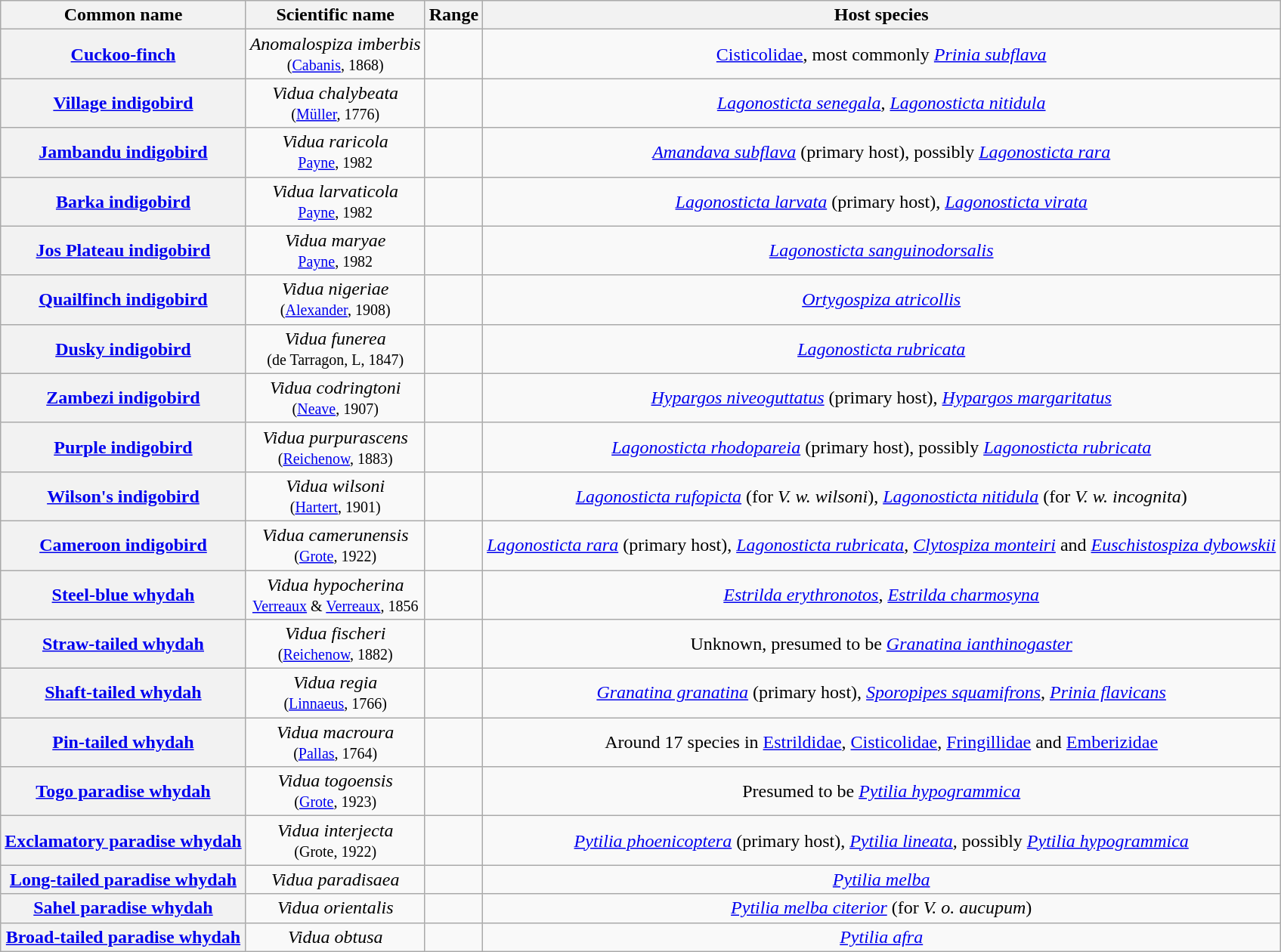<table class="wikitable" style="text-align: center;">
<tr>
<th scope="col">Common name</th>
<th scope="col">Scientific name</th>
<th scope="col">Range</th>
<th scope="col">Host species</th>
</tr>
<tr>
<th scope="row"><a href='#'>Cuckoo-finch</a><br></th>
<td><em>Anomalospiza imberbis</em><br><small>(<a href='#'>Cabanis</a>, 1868)</small></td>
<td></td>
<td><a href='#'>Cisticolidae</a>, most commonly <em><a href='#'>Prinia subflava</a></em></td>
</tr>
<tr>
<th scope="row"><a href='#'>Village indigobird</a><br></th>
<td><em>Vidua chalybeata</em><br><small>(<a href='#'>Müller</a>, 1776)</small></td>
<td></td>
<td><em><a href='#'>Lagonosticta senegala</a></em>, <em><a href='#'>Lagonosticta nitidula</a></em></td>
</tr>
<tr>
<th scope="row"><a href='#'>Jambandu indigobird</a></th>
<td><em>Vidua raricola</em><br><small><a href='#'>Payne</a>, 1982</small></td>
<td></td>
<td><em><a href='#'>Amandava subflava</a></em> (primary host), possibly <em><a href='#'>Lagonosticta rara</a></em></td>
</tr>
<tr>
<th scope="row"><a href='#'>Barka indigobird</a></th>
<td><em>Vidua larvaticola</em><br><small><a href='#'>Payne</a>, 1982</small></td>
<td></td>
<td><em><a href='#'>Lagonosticta larvata</a></em> (primary host), <em><a href='#'>Lagonosticta virata</a></em></td>
</tr>
<tr>
<th scope="row"><a href='#'>Jos Plateau indigobird</a></th>
<td><em>Vidua maryae</em><br><small><a href='#'>Payne</a>, 1982</small></td>
<td></td>
<td><em><a href='#'>Lagonosticta sanguinodorsalis</a></em></td>
</tr>
<tr>
<th scope="row"><a href='#'>Quailfinch indigobird</a></th>
<td><em>Vidua nigeriae</em><br><small>(<a href='#'>Alexander</a>, 1908)</small></td>
<td></td>
<td><em><a href='#'>Ortygospiza atricollis</a></em></td>
</tr>
<tr>
<th scope="row"><a href='#'>Dusky indigobird</a><br></th>
<td><em>Vidua funerea</em><br><small>(de Tarragon, L, 1847)</small></td>
<td></td>
<td><em><a href='#'>Lagonosticta rubricata</a></em></td>
</tr>
<tr>
<th scope="row"><a href='#'>Zambezi indigobird</a></th>
<td><em>Vidua codringtoni</em><br><small>(<a href='#'>Neave</a>, 1907)</small></td>
<td></td>
<td><em><a href='#'>Hypargos niveoguttatus</a></em> (primary host), <em><a href='#'>Hypargos margaritatus</a></em></td>
</tr>
<tr>
<th scope="row"><a href='#'>Purple indigobird</a><br></th>
<td><em>Vidua purpurascens</em><br><small>(<a href='#'>Reichenow</a>, 1883)</small></td>
<td></td>
<td><em><a href='#'>Lagonosticta rhodopareia</a></em> (primary host), possibly <em><a href='#'>Lagonosticta rubricata</a></em></td>
</tr>
<tr>
<th scope="row"><a href='#'>Wilson's indigobird</a></th>
<td><em>Vidua wilsoni</em><br><small>(<a href='#'>Hartert</a>, 1901)</small></td>
<td></td>
<td><em><a href='#'>Lagonosticta rufopicta</a></em> (for <em>V. w. wilsoni</em>), <em><a href='#'>Lagonosticta nitidula</a></em> (for <em>V. w. incognita</em>)</td>
</tr>
<tr>
<th scope="row"><a href='#'>Cameroon indigobird</a></th>
<td><em>Vidua camerunensis</em><br><small>(<a href='#'>Grote</a>, 1922)</small></td>
<td></td>
<td><em><a href='#'>Lagonosticta rara</a></em> (primary host), <em><a href='#'>Lagonosticta rubricata</a></em>, <em><a href='#'>Clytospiza monteiri</a></em> and <em><a href='#'>Euschistospiza dybowskii</a></em></td>
</tr>
<tr>
<th scope="row"><a href='#'>Steel-blue whydah</a><br></th>
<td><em>Vidua hypocherina</em><br><small><a href='#'>Verreaux</a> & <a href='#'>Verreaux</a>, 1856</small></td>
<td></td>
<td><em><a href='#'>Estrilda erythronotos</a></em>, <em><a href='#'>Estrilda charmosyna</a></em></td>
</tr>
<tr>
<th scope="row"><a href='#'>Straw-tailed whydah</a><br></th>
<td><em>Vidua fischeri</em><br><small>(<a href='#'>Reichenow</a>, 1882)</small></td>
<td></td>
<td>Unknown, presumed to be <em><a href='#'>Granatina ianthinogaster</a></em></td>
</tr>
<tr>
<th scope="row"><a href='#'>Shaft-tailed whydah</a><br></th>
<td><em>Vidua regia</em><br><small>(<a href='#'>Linnaeus</a>, 1766)</small></td>
<td></td>
<td><em><a href='#'>Granatina granatina</a></em> (primary host), <em><a href='#'>Sporopipes squamifrons</a></em>, <em><a href='#'>Prinia flavicans</a></em></td>
</tr>
<tr>
<th scope="row"><a href='#'>Pin-tailed whydah</a><br></th>
<td><em>Vidua macroura</em><br><small>(<a href='#'>Pallas</a>, 1764)</small></td>
<td></td>
<td>Around 17 species in <a href='#'>Estrildidae</a>, <a href='#'>Cisticolidae</a>, <a href='#'>Fringillidae</a> and <a href='#'>Emberizidae</a></td>
</tr>
<tr>
<th scope="row"><a href='#'>Togo paradise whydah</a></th>
<td><em>Vidua togoensis</em><br><small>(<a href='#'>Grote</a>, 1923)</small></td>
<td></td>
<td>Presumed to be <em><a href='#'>Pytilia hypogrammica</a></em></td>
</tr>
<tr>
<th scope="row"><a href='#'>Exclamatory paradise whydah</a><br></th>
<td><em>Vidua interjecta</em><br><small>(Grote, 1922)</small></td>
<td></td>
<td><em><a href='#'>Pytilia phoenicoptera</a></em> (primary host), <em><a href='#'>Pytilia lineata</a></em>, possibly <em><a href='#'>Pytilia hypogrammica</a></em></td>
</tr>
<tr>
<th scope="row"><a href='#'>Long-tailed paradise whydah</a><br></th>
<td><em>Vidua paradisaea</em><br><small></small></td>
<td></td>
<td><em><a href='#'>Pytilia melba</a></em></td>
</tr>
<tr>
<th scope="row"><a href='#'>Sahel paradise whydah</a><br></th>
<td><em>Vidua orientalis</em><br><small></small></td>
<td></td>
<td><em><a href='#'>Pytilia melba citerior</a></em> (for <em>V. o. aucupum</em>)</td>
</tr>
<tr>
<th scope="row"><a href='#'>Broad-tailed paradise whydah</a><br></th>
<td><em>Vidua obtusa</em><br><small></small></td>
<td></td>
<td><em><a href='#'>Pytilia afra</a></em></td>
</tr>
</table>
